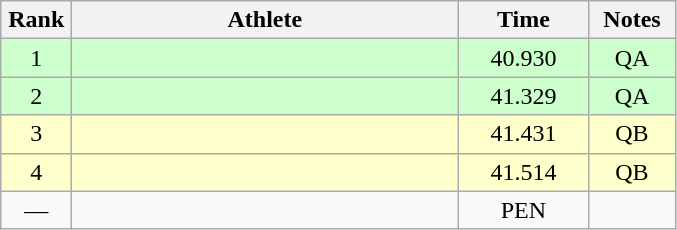<table class=wikitable style="text-align:center">
<tr>
<th width=40>Rank</th>
<th width=250>Athlete</th>
<th width=80>Time</th>
<th width=50>Notes</th>
</tr>
<tr bgcolor=ccffcc>
<td>1</td>
<td align=left></td>
<td>40.930</td>
<td>QA</td>
</tr>
<tr bgcolor=ccffcc>
<td>2</td>
<td align=left></td>
<td>41.329</td>
<td>QA</td>
</tr>
<tr bgcolor=ffffcc>
<td>3</td>
<td align=left></td>
<td>41.431</td>
<td>QB</td>
</tr>
<tr bgcolor=ffffcc>
<td>4</td>
<td align=left></td>
<td>41.514</td>
<td>QB</td>
</tr>
<tr>
<td>—</td>
<td align=left></td>
<td>PEN</td>
<td></td>
</tr>
</table>
